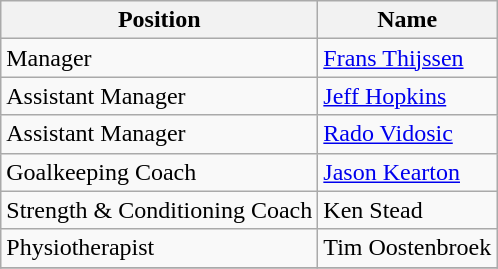<table class="wikitable">
<tr>
<th>Position</th>
<th>Name</th>
</tr>
<tr>
<td>Manager</td>
<td> <a href='#'>Frans Thijssen</a></td>
</tr>
<tr>
<td>Assistant Manager</td>
<td> <a href='#'>Jeff Hopkins</a></td>
</tr>
<tr>
<td>Assistant Manager</td>
<td> <a href='#'>Rado Vidosic</a></td>
</tr>
<tr>
<td>Goalkeeping Coach</td>
<td> <a href='#'>Jason Kearton</a></td>
</tr>
<tr>
<td>Strength & Conditioning Coach</td>
<td> Ken Stead</td>
</tr>
<tr>
<td>Physiotherapist</td>
<td> Tim Oostenbroek</td>
</tr>
<tr>
</tr>
</table>
